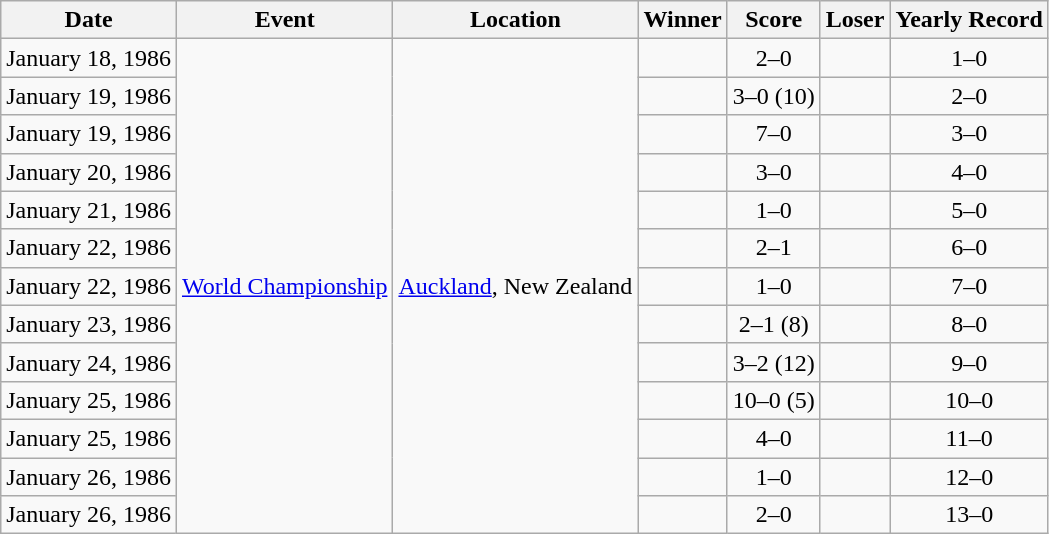<table class="wikitable">
<tr>
<th>Date</th>
<th>Event</th>
<th>Location</th>
<th>Winner</th>
<th>Score</th>
<th>Loser</th>
<th>Yearly Record</th>
</tr>
<tr align=center>
<td>January 18, 1986</td>
<td rowspan=13><a href='#'>World Championship</a></td>
<td rowspan=13><a href='#'>Auckland</a>, New Zealand</td>
<td></td>
<td>2–0</td>
<td></td>
<td>1–0</td>
</tr>
<tr align=center>
<td>January 19, 1986</td>
<td></td>
<td>3–0 (10)</td>
<td></td>
<td>2–0</td>
</tr>
<tr align=center>
<td>January 19, 1986</td>
<td></td>
<td>7–0</td>
<td></td>
<td>3–0</td>
</tr>
<tr align=center>
<td>January 20, 1986</td>
<td></td>
<td>3–0</td>
<td></td>
<td>4–0</td>
</tr>
<tr align=center>
<td>January 21, 1986</td>
<td></td>
<td>1–0</td>
<td></td>
<td>5–0</td>
</tr>
<tr align=center>
<td>January 22, 1986</td>
<td></td>
<td>2–1</td>
<td></td>
<td>6–0</td>
</tr>
<tr align=center>
<td>January 22, 1986</td>
<td></td>
<td>1–0</td>
<td></td>
<td>7–0</td>
</tr>
<tr align=center>
<td>January 23, 1986</td>
<td></td>
<td>2–1 (8)</td>
<td></td>
<td>8–0</td>
</tr>
<tr align=center>
<td>January 24, 1986</td>
<td></td>
<td>3–2 (12)</td>
<td></td>
<td>9–0</td>
</tr>
<tr align=center>
<td>January 25, 1986</td>
<td></td>
<td>10–0 (5)</td>
<td></td>
<td>10–0</td>
</tr>
<tr align=center>
<td>January 25, 1986</td>
<td></td>
<td>4–0</td>
<td></td>
<td>11–0</td>
</tr>
<tr align=center>
<td>January 26, 1986</td>
<td></td>
<td>1–0</td>
<td></td>
<td>12–0</td>
</tr>
<tr align=center>
<td>January 26, 1986</td>
<td></td>
<td>2–0</td>
<td></td>
<td>13–0</td>
</tr>
</table>
